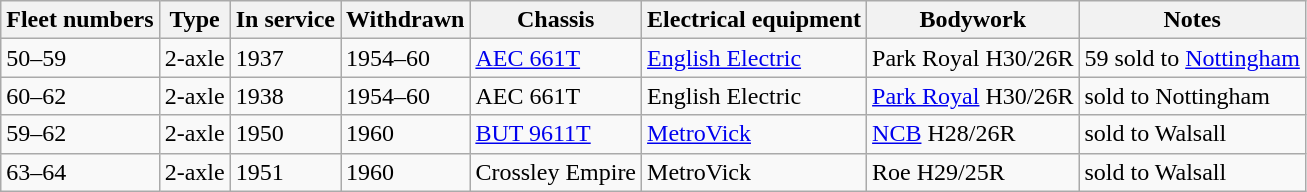<table class="wikitable">
<tr>
<th>Fleet numbers</th>
<th>Type</th>
<th>In service</th>
<th>Withdrawn</th>
<th>Chassis</th>
<th>Electrical equipment</th>
<th>Bodywork</th>
<th>Notes</th>
</tr>
<tr>
<td>50–59</td>
<td>2-axle</td>
<td>1937</td>
<td>1954–60</td>
<td><a href='#'>AEC 661T</a></td>
<td><a href='#'>English Electric</a></td>
<td>Park Royal H30/26R</td>
<td>59 sold to <a href='#'>Nottingham</a></td>
</tr>
<tr>
<td>60–62</td>
<td>2-axle</td>
<td>1938</td>
<td>1954–60</td>
<td>AEC 661T</td>
<td>English Electric</td>
<td><a href='#'>Park Royal</a> H30/26R</td>
<td>sold to Nottingham</td>
</tr>
<tr>
<td>59–62</td>
<td>2-axle</td>
<td>1950</td>
<td>1960</td>
<td><a href='#'>BUT 9611T</a></td>
<td><a href='#'>MetroVick</a></td>
<td><a href='#'>NCB</a> H28/26R</td>
<td>sold to Walsall</td>
</tr>
<tr>
<td>63–64</td>
<td>2-axle</td>
<td>1951</td>
<td>1960</td>
<td>Crossley Empire</td>
<td>MetroVick</td>
<td>Roe H29/25R</td>
<td>sold to Walsall</td>
</tr>
</table>
